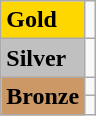<table class="wikitable">
<tr>
<td bgcolor="gold"><strong>Gold</strong></td>
<td></td>
</tr>
<tr>
<td bgcolor="silver"><strong>Silver</strong></td>
<td></td>
</tr>
<tr>
<td rowspan="2" bgcolor="#cc9966"><strong>Bronze</strong></td>
<td></td>
</tr>
<tr>
<td></td>
</tr>
</table>
